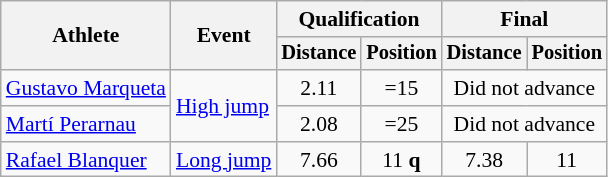<table class=wikitable style="font-size:90%">
<tr>
<th rowspan="2">Athlete</th>
<th rowspan="2">Event</th>
<th colspan="2">Qualification</th>
<th colspan="2">Final</th>
</tr>
<tr style="font-size:95%">
<th>Distance</th>
<th>Position</th>
<th>Distance</th>
<th>Position</th>
</tr>
<tr align=center>
<td align=left><a href='#'>Gustavo Marqueta</a></td>
<td align=left rowspan=2><a href='#'>High jump</a></td>
<td>2.11</td>
<td>=15</td>
<td colspan=2>Did not advance</td>
</tr>
<tr align=center>
<td align=left><a href='#'>Martí Perarnau</a></td>
<td>2.08</td>
<td>=25</td>
<td colspan=2>Did not advance</td>
</tr>
<tr align=center>
<td align=left><a href='#'>Rafael Blanquer</a></td>
<td align=left><a href='#'>Long jump</a></td>
<td>7.66</td>
<td>11 <strong>q</strong></td>
<td>7.38</td>
<td>11</td>
</tr>
</table>
